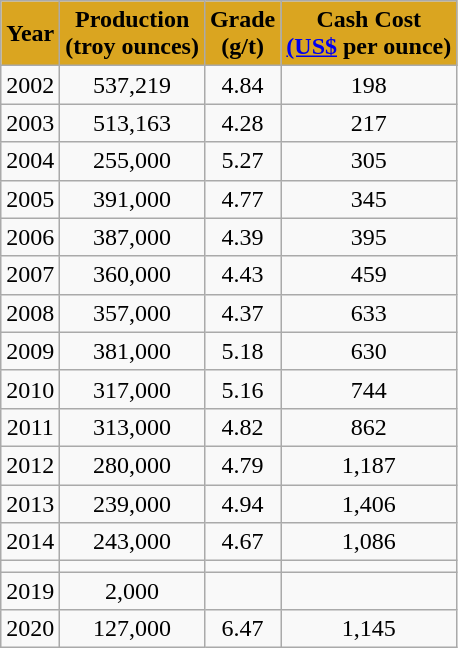<table class="wikitable">
<tr align="center" bgcolor="#DAA520">
<td><strong>Year</strong></td>
<td><strong>Production<br>(troy ounces)</strong></td>
<td><strong>Grade<br>(g/t)</strong></td>
<td><strong>Cash Cost<br><a href='#'>(US$</a> per ounce)</strong></td>
</tr>
<tr align="center">
<td>2002</td>
<td>537,219</td>
<td>4.84</td>
<td>198</td>
</tr>
<tr align="center">
<td>2003</td>
<td>513,163</td>
<td>4.28</td>
<td>217</td>
</tr>
<tr align="center">
<td>2004</td>
<td>255,000</td>
<td>5.27</td>
<td>305</td>
</tr>
<tr align="center">
<td>2005</td>
<td>391,000</td>
<td>4.77</td>
<td>345</td>
</tr>
<tr align="center">
<td>2006</td>
<td>387,000</td>
<td>4.39</td>
<td>395</td>
</tr>
<tr align="center">
<td>2007</td>
<td>360,000</td>
<td>4.43</td>
<td>459</td>
</tr>
<tr align="center">
<td>2008</td>
<td>357,000</td>
<td>4.37</td>
<td>633</td>
</tr>
<tr align="center">
<td>2009</td>
<td>381,000</td>
<td>5.18</td>
<td>630</td>
</tr>
<tr align="center">
<td>2010</td>
<td>317,000</td>
<td>5.16</td>
<td>744</td>
</tr>
<tr align="center">
<td>2011</td>
<td>313,000</td>
<td>4.82</td>
<td>862</td>
</tr>
<tr align="center">
<td>2012</td>
<td>280,000</td>
<td>4.79</td>
<td>1,187</td>
</tr>
<tr align="center">
<td>2013</td>
<td>239,000</td>
<td>4.94</td>
<td>1,406</td>
</tr>
<tr align="center">
<td>2014</td>
<td>243,000</td>
<td>4.67</td>
<td>1,086</td>
</tr>
<tr align="center">
<td></td>
<td></td>
<td></td>
<td></td>
</tr>
<tr align="center">
<td>2019</td>
<td>2,000</td>
<td></td>
<td></td>
</tr>
<tr align="center">
<td>2020</td>
<td>127,000</td>
<td>6.47</td>
<td>1,145</td>
</tr>
</table>
